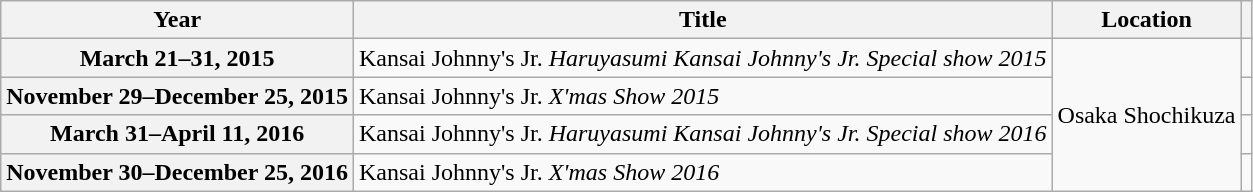<table class="wikitable sortable plainrowheaders">
<tr>
<th scope="col">Year</th>
<th scope="col">Title</th>
<th scope="col">Location</th>
<th class="unsortable" scope="col"></th>
</tr>
<tr>
<th scope="row">March 21–31, 2015</th>
<td>Kansai Johnny's Jr. <em>Haruyasumi Kansai Johnny's Jr. Special show 2015</em></td>
<td rowspan="4">Osaka Shochikuza</td>
<td style="text-align:center"></td>
</tr>
<tr>
<th scope="row">November 29–December 25, 2015</th>
<td>Kansai Johnny's Jr. <em>X'mas Show 2015</em></td>
<td style="text-align:center"></td>
</tr>
<tr>
<th scope="row">March 31–April 11, 2016</th>
<td>Kansai Johnny's Jr. <em>Haruyasumi Kansai Johnny's Jr. Special show 2016</em></td>
<td style="text-align:center"></td>
</tr>
<tr>
<th scope="row">November 30–December 25, 2016</th>
<td>Kansai Johnny's Jr. <em>X'mas Show 2016</em></td>
<td style="text-align:center"></td>
</tr>
</table>
